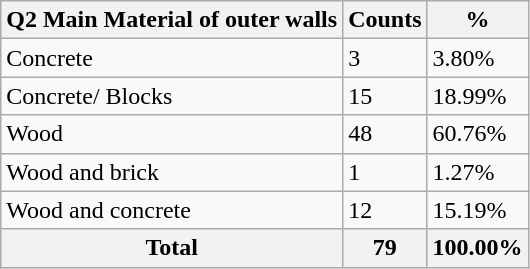<table class="wikitable sortable">
<tr>
<th>Q2 Main Material of outer walls</th>
<th>Counts</th>
<th>%</th>
</tr>
<tr>
<td>Concrete</td>
<td>3</td>
<td>3.80%</td>
</tr>
<tr>
<td>Concrete/ Blocks</td>
<td>15</td>
<td>18.99%</td>
</tr>
<tr>
<td>Wood</td>
<td>48</td>
<td>60.76%</td>
</tr>
<tr>
<td>Wood and brick</td>
<td>1</td>
<td>1.27%</td>
</tr>
<tr>
<td>Wood and concrete</td>
<td>12</td>
<td>15.19%</td>
</tr>
<tr>
<th>Total</th>
<th>79</th>
<th>100.00%</th>
</tr>
</table>
